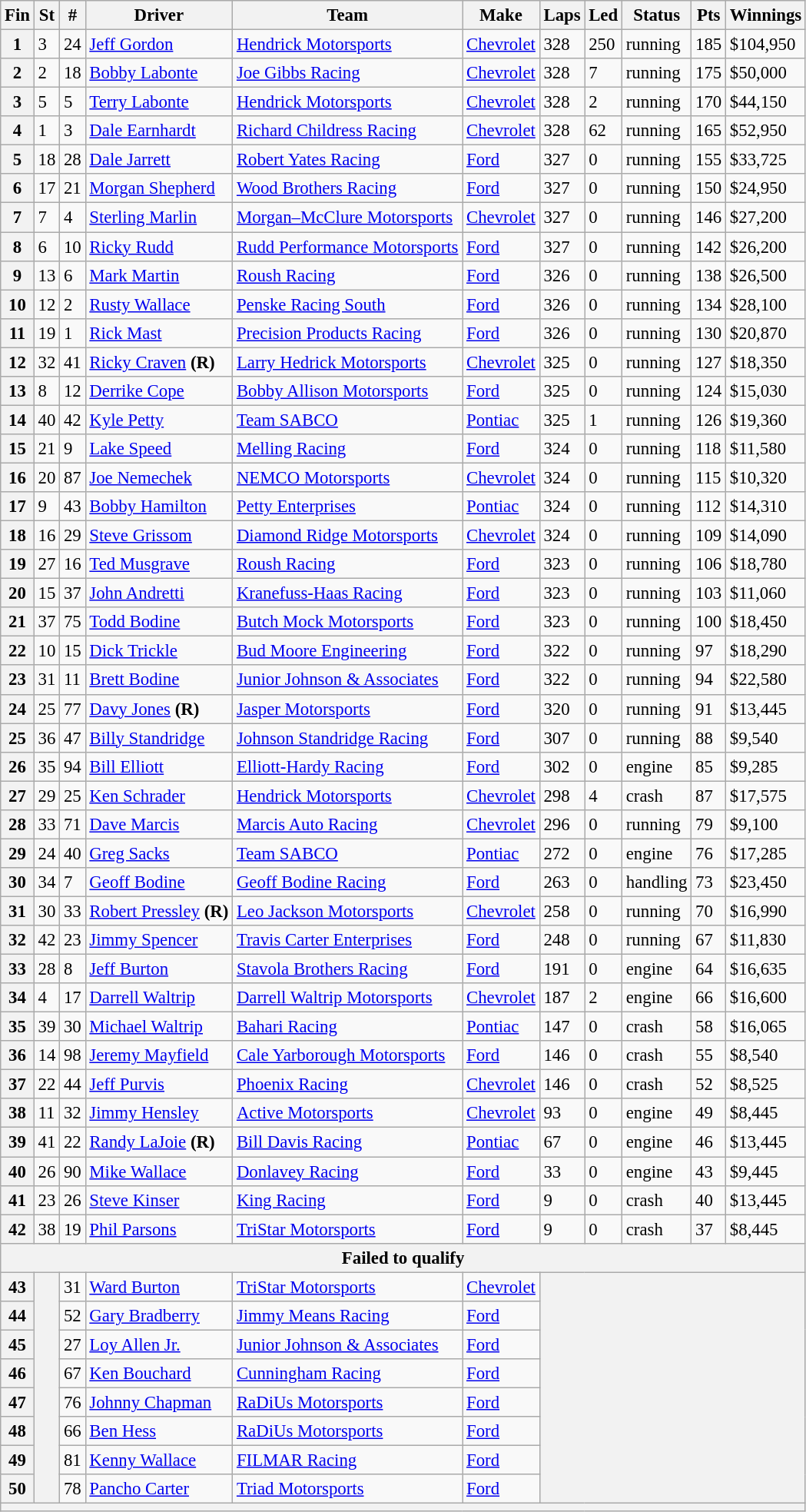<table class="wikitable" style="font-size:95%">
<tr>
<th>Fin</th>
<th>St</th>
<th>#</th>
<th>Driver</th>
<th>Team</th>
<th>Make</th>
<th>Laps</th>
<th>Led</th>
<th>Status</th>
<th>Pts</th>
<th>Winnings</th>
</tr>
<tr>
<th>1</th>
<td>3</td>
<td>24</td>
<td><a href='#'>Jeff Gordon</a></td>
<td><a href='#'>Hendrick Motorsports</a></td>
<td><a href='#'>Chevrolet</a></td>
<td>328</td>
<td>250</td>
<td>running</td>
<td>185</td>
<td>$104,950</td>
</tr>
<tr>
<th>2</th>
<td>2</td>
<td>18</td>
<td><a href='#'>Bobby Labonte</a></td>
<td><a href='#'>Joe Gibbs Racing</a></td>
<td><a href='#'>Chevrolet</a></td>
<td>328</td>
<td>7</td>
<td>running</td>
<td>175</td>
<td>$50,000</td>
</tr>
<tr>
<th>3</th>
<td>5</td>
<td>5</td>
<td><a href='#'>Terry Labonte</a></td>
<td><a href='#'>Hendrick Motorsports</a></td>
<td><a href='#'>Chevrolet</a></td>
<td>328</td>
<td>2</td>
<td>running</td>
<td>170</td>
<td>$44,150</td>
</tr>
<tr>
<th>4</th>
<td>1</td>
<td>3</td>
<td><a href='#'>Dale Earnhardt</a></td>
<td><a href='#'>Richard Childress Racing</a></td>
<td><a href='#'>Chevrolet</a></td>
<td>328</td>
<td>62</td>
<td>running</td>
<td>165</td>
<td>$52,950</td>
</tr>
<tr>
<th>5</th>
<td>18</td>
<td>28</td>
<td><a href='#'>Dale Jarrett</a></td>
<td><a href='#'>Robert Yates Racing</a></td>
<td><a href='#'>Ford</a></td>
<td>327</td>
<td>0</td>
<td>running</td>
<td>155</td>
<td>$33,725</td>
</tr>
<tr>
<th>6</th>
<td>17</td>
<td>21</td>
<td><a href='#'>Morgan Shepherd</a></td>
<td><a href='#'>Wood Brothers Racing</a></td>
<td><a href='#'>Ford</a></td>
<td>327</td>
<td>0</td>
<td>running</td>
<td>150</td>
<td>$24,950</td>
</tr>
<tr>
<th>7</th>
<td>7</td>
<td>4</td>
<td><a href='#'>Sterling Marlin</a></td>
<td><a href='#'>Morgan–McClure Motorsports</a></td>
<td><a href='#'>Chevrolet</a></td>
<td>327</td>
<td>0</td>
<td>running</td>
<td>146</td>
<td>$27,200</td>
</tr>
<tr>
<th>8</th>
<td>6</td>
<td>10</td>
<td><a href='#'>Ricky Rudd</a></td>
<td><a href='#'>Rudd Performance Motorsports</a></td>
<td><a href='#'>Ford</a></td>
<td>327</td>
<td>0</td>
<td>running</td>
<td>142</td>
<td>$26,200</td>
</tr>
<tr>
<th>9</th>
<td>13</td>
<td>6</td>
<td><a href='#'>Mark Martin</a></td>
<td><a href='#'>Roush Racing</a></td>
<td><a href='#'>Ford</a></td>
<td>326</td>
<td>0</td>
<td>running</td>
<td>138</td>
<td>$26,500</td>
</tr>
<tr>
<th>10</th>
<td>12</td>
<td>2</td>
<td><a href='#'>Rusty Wallace</a></td>
<td><a href='#'>Penske Racing South</a></td>
<td><a href='#'>Ford</a></td>
<td>326</td>
<td>0</td>
<td>running</td>
<td>134</td>
<td>$28,100</td>
</tr>
<tr>
<th>11</th>
<td>19</td>
<td>1</td>
<td><a href='#'>Rick Mast</a></td>
<td><a href='#'>Precision Products Racing</a></td>
<td><a href='#'>Ford</a></td>
<td>326</td>
<td>0</td>
<td>running</td>
<td>130</td>
<td>$20,870</td>
</tr>
<tr>
<th>12</th>
<td>32</td>
<td>41</td>
<td><a href='#'>Ricky Craven</a> <strong>(R)</strong></td>
<td><a href='#'>Larry Hedrick Motorsports</a></td>
<td><a href='#'>Chevrolet</a></td>
<td>325</td>
<td>0</td>
<td>running</td>
<td>127</td>
<td>$18,350</td>
</tr>
<tr>
<th>13</th>
<td>8</td>
<td>12</td>
<td><a href='#'>Derrike Cope</a></td>
<td><a href='#'>Bobby Allison Motorsports</a></td>
<td><a href='#'>Ford</a></td>
<td>325</td>
<td>0</td>
<td>running</td>
<td>124</td>
<td>$15,030</td>
</tr>
<tr>
<th>14</th>
<td>40</td>
<td>42</td>
<td><a href='#'>Kyle Petty</a></td>
<td><a href='#'>Team SABCO</a></td>
<td><a href='#'>Pontiac</a></td>
<td>325</td>
<td>1</td>
<td>running</td>
<td>126</td>
<td>$19,360</td>
</tr>
<tr>
<th>15</th>
<td>21</td>
<td>9</td>
<td><a href='#'>Lake Speed</a></td>
<td><a href='#'>Melling Racing</a></td>
<td><a href='#'>Ford</a></td>
<td>324</td>
<td>0</td>
<td>running</td>
<td>118</td>
<td>$11,580</td>
</tr>
<tr>
<th>16</th>
<td>20</td>
<td>87</td>
<td><a href='#'>Joe Nemechek</a></td>
<td><a href='#'>NEMCO Motorsports</a></td>
<td><a href='#'>Chevrolet</a></td>
<td>324</td>
<td>0</td>
<td>running</td>
<td>115</td>
<td>$10,320</td>
</tr>
<tr>
<th>17</th>
<td>9</td>
<td>43</td>
<td><a href='#'>Bobby Hamilton</a></td>
<td><a href='#'>Petty Enterprises</a></td>
<td><a href='#'>Pontiac</a></td>
<td>324</td>
<td>0</td>
<td>running</td>
<td>112</td>
<td>$14,310</td>
</tr>
<tr>
<th>18</th>
<td>16</td>
<td>29</td>
<td><a href='#'>Steve Grissom</a></td>
<td><a href='#'>Diamond Ridge Motorsports</a></td>
<td><a href='#'>Chevrolet</a></td>
<td>324</td>
<td>0</td>
<td>running</td>
<td>109</td>
<td>$14,090</td>
</tr>
<tr>
<th>19</th>
<td>27</td>
<td>16</td>
<td><a href='#'>Ted Musgrave</a></td>
<td><a href='#'>Roush Racing</a></td>
<td><a href='#'>Ford</a></td>
<td>323</td>
<td>0</td>
<td>running</td>
<td>106</td>
<td>$18,780</td>
</tr>
<tr>
<th>20</th>
<td>15</td>
<td>37</td>
<td><a href='#'>John Andretti</a></td>
<td><a href='#'>Kranefuss-Haas Racing</a></td>
<td><a href='#'>Ford</a></td>
<td>323</td>
<td>0</td>
<td>running</td>
<td>103</td>
<td>$11,060</td>
</tr>
<tr>
<th>21</th>
<td>37</td>
<td>75</td>
<td><a href='#'>Todd Bodine</a></td>
<td><a href='#'>Butch Mock Motorsports</a></td>
<td><a href='#'>Ford</a></td>
<td>323</td>
<td>0</td>
<td>running</td>
<td>100</td>
<td>$18,450</td>
</tr>
<tr>
<th>22</th>
<td>10</td>
<td>15</td>
<td><a href='#'>Dick Trickle</a></td>
<td><a href='#'>Bud Moore Engineering</a></td>
<td><a href='#'>Ford</a></td>
<td>322</td>
<td>0</td>
<td>running</td>
<td>97</td>
<td>$18,290</td>
</tr>
<tr>
<th>23</th>
<td>31</td>
<td>11</td>
<td><a href='#'>Brett Bodine</a></td>
<td><a href='#'>Junior Johnson & Associates</a></td>
<td><a href='#'>Ford</a></td>
<td>322</td>
<td>0</td>
<td>running</td>
<td>94</td>
<td>$22,580</td>
</tr>
<tr>
<th>24</th>
<td>25</td>
<td>77</td>
<td><a href='#'>Davy Jones</a> <strong>(R)</strong></td>
<td><a href='#'>Jasper Motorsports</a></td>
<td><a href='#'>Ford</a></td>
<td>320</td>
<td>0</td>
<td>running</td>
<td>91</td>
<td>$13,445</td>
</tr>
<tr>
<th>25</th>
<td>36</td>
<td>47</td>
<td><a href='#'>Billy Standridge</a></td>
<td><a href='#'>Johnson Standridge Racing</a></td>
<td><a href='#'>Ford</a></td>
<td>307</td>
<td>0</td>
<td>running</td>
<td>88</td>
<td>$9,540</td>
</tr>
<tr>
<th>26</th>
<td>35</td>
<td>94</td>
<td><a href='#'>Bill Elliott</a></td>
<td><a href='#'>Elliott-Hardy Racing</a></td>
<td><a href='#'>Ford</a></td>
<td>302</td>
<td>0</td>
<td>engine</td>
<td>85</td>
<td>$9,285</td>
</tr>
<tr>
<th>27</th>
<td>29</td>
<td>25</td>
<td><a href='#'>Ken Schrader</a></td>
<td><a href='#'>Hendrick Motorsports</a></td>
<td><a href='#'>Chevrolet</a></td>
<td>298</td>
<td>4</td>
<td>crash</td>
<td>87</td>
<td>$17,575</td>
</tr>
<tr>
<th>28</th>
<td>33</td>
<td>71</td>
<td><a href='#'>Dave Marcis</a></td>
<td><a href='#'>Marcis Auto Racing</a></td>
<td><a href='#'>Chevrolet</a></td>
<td>296</td>
<td>0</td>
<td>running</td>
<td>79</td>
<td>$9,100</td>
</tr>
<tr>
<th>29</th>
<td>24</td>
<td>40</td>
<td><a href='#'>Greg Sacks</a></td>
<td><a href='#'>Team SABCO</a></td>
<td><a href='#'>Pontiac</a></td>
<td>272</td>
<td>0</td>
<td>engine</td>
<td>76</td>
<td>$17,285</td>
</tr>
<tr>
<th>30</th>
<td>34</td>
<td>7</td>
<td><a href='#'>Geoff Bodine</a></td>
<td><a href='#'>Geoff Bodine Racing</a></td>
<td><a href='#'>Ford</a></td>
<td>263</td>
<td>0</td>
<td>handling</td>
<td>73</td>
<td>$23,450</td>
</tr>
<tr>
<th>31</th>
<td>30</td>
<td>33</td>
<td><a href='#'>Robert Pressley</a> <strong>(R)</strong></td>
<td><a href='#'>Leo Jackson Motorsports</a></td>
<td><a href='#'>Chevrolet</a></td>
<td>258</td>
<td>0</td>
<td>running</td>
<td>70</td>
<td>$16,990</td>
</tr>
<tr>
<th>32</th>
<td>42</td>
<td>23</td>
<td><a href='#'>Jimmy Spencer</a></td>
<td><a href='#'>Travis Carter Enterprises</a></td>
<td><a href='#'>Ford</a></td>
<td>248</td>
<td>0</td>
<td>running</td>
<td>67</td>
<td>$11,830</td>
</tr>
<tr>
<th>33</th>
<td>28</td>
<td>8</td>
<td><a href='#'>Jeff Burton</a></td>
<td><a href='#'>Stavola Brothers Racing</a></td>
<td><a href='#'>Ford</a></td>
<td>191</td>
<td>0</td>
<td>engine</td>
<td>64</td>
<td>$16,635</td>
</tr>
<tr>
<th>34</th>
<td>4</td>
<td>17</td>
<td><a href='#'>Darrell Waltrip</a></td>
<td><a href='#'>Darrell Waltrip Motorsports</a></td>
<td><a href='#'>Chevrolet</a></td>
<td>187</td>
<td>2</td>
<td>engine</td>
<td>66</td>
<td>$16,600</td>
</tr>
<tr>
<th>35</th>
<td>39</td>
<td>30</td>
<td><a href='#'>Michael Waltrip</a></td>
<td><a href='#'>Bahari Racing</a></td>
<td><a href='#'>Pontiac</a></td>
<td>147</td>
<td>0</td>
<td>crash</td>
<td>58</td>
<td>$16,065</td>
</tr>
<tr>
<th>36</th>
<td>14</td>
<td>98</td>
<td><a href='#'>Jeremy Mayfield</a></td>
<td><a href='#'>Cale Yarborough Motorsports</a></td>
<td><a href='#'>Ford</a></td>
<td>146</td>
<td>0</td>
<td>crash</td>
<td>55</td>
<td>$8,540</td>
</tr>
<tr>
<th>37</th>
<td>22</td>
<td>44</td>
<td><a href='#'>Jeff Purvis</a></td>
<td><a href='#'>Phoenix Racing</a></td>
<td><a href='#'>Chevrolet</a></td>
<td>146</td>
<td>0</td>
<td>crash</td>
<td>52</td>
<td>$8,525</td>
</tr>
<tr>
<th>38</th>
<td>11</td>
<td>32</td>
<td><a href='#'>Jimmy Hensley</a></td>
<td><a href='#'>Active Motorsports</a></td>
<td><a href='#'>Chevrolet</a></td>
<td>93</td>
<td>0</td>
<td>engine</td>
<td>49</td>
<td>$8,445</td>
</tr>
<tr>
<th>39</th>
<td>41</td>
<td>22</td>
<td><a href='#'>Randy LaJoie</a> <strong>(R)</strong></td>
<td><a href='#'>Bill Davis Racing</a></td>
<td><a href='#'>Pontiac</a></td>
<td>67</td>
<td>0</td>
<td>engine</td>
<td>46</td>
<td>$13,445</td>
</tr>
<tr>
<th>40</th>
<td>26</td>
<td>90</td>
<td><a href='#'>Mike Wallace</a></td>
<td><a href='#'>Donlavey Racing</a></td>
<td><a href='#'>Ford</a></td>
<td>33</td>
<td>0</td>
<td>engine</td>
<td>43</td>
<td>$9,445</td>
</tr>
<tr>
<th>41</th>
<td>23</td>
<td>26</td>
<td><a href='#'>Steve Kinser</a></td>
<td><a href='#'>King Racing</a></td>
<td><a href='#'>Ford</a></td>
<td>9</td>
<td>0</td>
<td>crash</td>
<td>40</td>
<td>$13,445</td>
</tr>
<tr>
<th>42</th>
<td>38</td>
<td>19</td>
<td><a href='#'>Phil Parsons</a></td>
<td><a href='#'>TriStar Motorsports</a></td>
<td><a href='#'>Ford</a></td>
<td>9</td>
<td>0</td>
<td>crash</td>
<td>37</td>
<td>$8,445</td>
</tr>
<tr>
<th colspan="11">Failed to qualify</th>
</tr>
<tr>
<th>43</th>
<th rowspan="8"></th>
<td>31</td>
<td><a href='#'>Ward Burton</a></td>
<td><a href='#'>TriStar Motorsports</a></td>
<td><a href='#'>Chevrolet</a></td>
<th colspan="5" rowspan="8"></th>
</tr>
<tr>
<th>44</th>
<td>52</td>
<td><a href='#'>Gary Bradberry</a></td>
<td><a href='#'>Jimmy Means Racing</a></td>
<td><a href='#'>Ford</a></td>
</tr>
<tr>
<th>45</th>
<td>27</td>
<td><a href='#'>Loy Allen Jr.</a></td>
<td><a href='#'>Junior Johnson & Associates</a></td>
<td><a href='#'>Ford</a></td>
</tr>
<tr>
<th>46</th>
<td>67</td>
<td><a href='#'>Ken Bouchard</a></td>
<td><a href='#'>Cunningham Racing</a></td>
<td><a href='#'>Ford</a></td>
</tr>
<tr>
<th>47</th>
<td>76</td>
<td><a href='#'>Johnny Chapman</a></td>
<td><a href='#'>RaDiUs Motorsports</a></td>
<td><a href='#'>Ford</a></td>
</tr>
<tr>
<th>48</th>
<td>66</td>
<td><a href='#'>Ben Hess</a></td>
<td><a href='#'>RaDiUs Motorsports</a></td>
<td><a href='#'>Ford</a></td>
</tr>
<tr>
<th>49</th>
<td>81</td>
<td><a href='#'>Kenny Wallace</a></td>
<td><a href='#'>FILMAR Racing</a></td>
<td><a href='#'>Ford</a></td>
</tr>
<tr>
<th>50</th>
<td>78</td>
<td><a href='#'>Pancho Carter</a></td>
<td><a href='#'>Triad Motorsports</a></td>
<td><a href='#'>Ford</a></td>
</tr>
<tr>
<th colspan="11"></th>
</tr>
</table>
